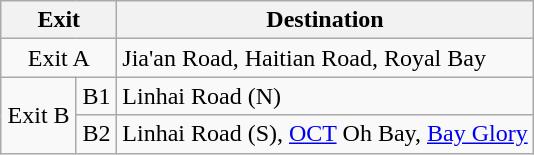<table class="wikitable">
<tr>
<th style="width:70px" colspan="2">Exit</th>
<th>Destination</th>
</tr>
<tr>
<td align="center" colspan="2">Exit A</td>
<td>Jia'an Road, Haitian Road, Royal Bay</td>
</tr>
<tr>
<td align="center" rowspan="2">Exit B</td>
<td align="center">B1</td>
<td>Linhai Road (N)</td>
</tr>
<tr>
<td align="center">B2</td>
<td>Linhai Road (S), <a href='#'>OCT</a> Oh Bay, <a href='#'>Bay Glory</a></td>
</tr>
</table>
